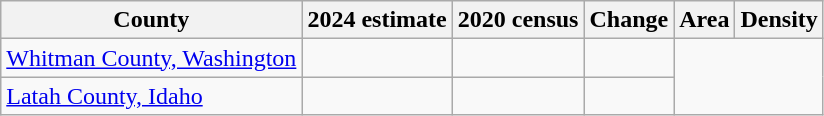<table class="wikitable sortable">
<tr>
<th>County</th>
<th>2024 estimate</th>
<th>2020 census</th>
<th>Change</th>
<th>Area</th>
<th>Density</th>
</tr>
<tr>
<td><a href='#'>Whitman County, Washington</a></td>
<td></td>
<td></td>
<td></td>
</tr>
<tr>
<td><a href='#'>Latah County, Idaho</a></td>
<td></td>
<td></td>
<td></td>
</tr>
</table>
